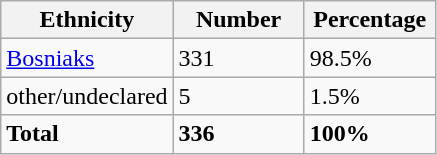<table class="wikitable">
<tr>
<th width="100px">Ethnicity</th>
<th width="80px">Number</th>
<th width="80px">Percentage</th>
</tr>
<tr>
<td><a href='#'>Bosniaks</a></td>
<td>331</td>
<td>98.5%</td>
</tr>
<tr>
<td>other/undeclared</td>
<td>5</td>
<td>1.5%</td>
</tr>
<tr>
<td><strong>Total</strong></td>
<td><strong>336</strong></td>
<td><strong>100%</strong></td>
</tr>
</table>
